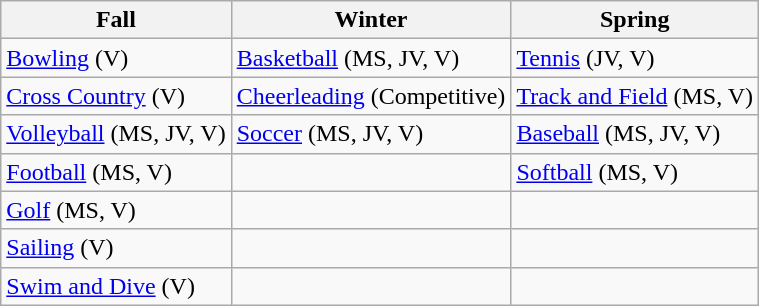<table class="wikitable">
<tr>
<th>Fall</th>
<th>Winter</th>
<th>Spring</th>
</tr>
<tr>
<td><a href='#'>Bowling</a> (V)</td>
<td><a href='#'>Basketball</a> (MS, JV, V)</td>
<td><a href='#'>Tennis</a> (JV, V)</td>
</tr>
<tr>
<td><a href='#'>Cross Country</a> (V)</td>
<td><a href='#'>Cheerleading</a> (Competitive)</td>
<td><a href='#'>Track and Field</a> (MS, V)</td>
</tr>
<tr>
<td><a href='#'>Volleyball</a> (MS, JV, V)</td>
<td><a href='#'>Soccer</a> (MS, JV, V)</td>
<td><a href='#'>Baseball</a> (MS, JV, V)</td>
</tr>
<tr>
<td><a href='#'>Football</a> (MS, V)</td>
<td></td>
<td><a href='#'>Softball</a> (MS, V)</td>
</tr>
<tr>
<td><a href='#'>Golf</a> (MS, V)</td>
<td></td>
<td></td>
</tr>
<tr>
<td><a href='#'>Sailing</a> (V)</td>
<td></td>
<td></td>
</tr>
<tr>
<td><a href='#'>Swim and Dive</a> (V)</td>
<td></td>
<td></td>
</tr>
</table>
